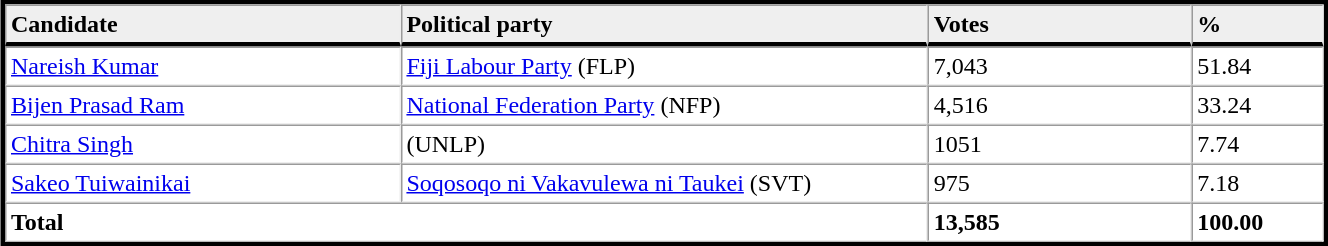<table table width="70%" border="1" align="center" cellpadding=3 cellspacing=0 style="margin:5px; border:3px solid;">
<tr>
<td td width="30%" style="border-bottom:3px solid; background:#efefef;"><strong>Candidate</strong></td>
<td td width="40%" style="border-bottom:3px solid; background:#efefef;"><strong>Political party</strong></td>
<td td width="20%" style="border-bottom:3px solid; background:#efefef;"><strong>Votes</strong></td>
<td td width="10%" style="border-bottom:3px solid; background:#efefef;"><strong>%</strong></td>
</tr>
<tr>
<td><a href='#'>Nareish Kumar</a></td>
<td><a href='#'>Fiji Labour Party</a> (FLP)</td>
<td>7,043</td>
<td>51.84</td>
</tr>
<tr>
<td><a href='#'>Bijen Prasad Ram</a></td>
<td><a href='#'>National Federation Party</a> (NFP)</td>
<td>4,516</td>
<td>33.24</td>
</tr>
<tr>
<td><a href='#'>Chitra Singh</a></td>
<td>(UNLP)</td>
<td>1051</td>
<td>7.74</td>
</tr>
<tr>
<td><a href='#'>Sakeo Tuiwainikai</a></td>
<td><a href='#'>Soqosoqo ni Vakavulewa ni Taukei</a> (SVT)</td>
<td>975</td>
<td>7.18</td>
</tr>
<tr>
<td colspan=2><strong>Total</strong></td>
<td><strong>13,585</strong></td>
<td><strong>100.00</strong></td>
</tr>
<tr>
</tr>
</table>
